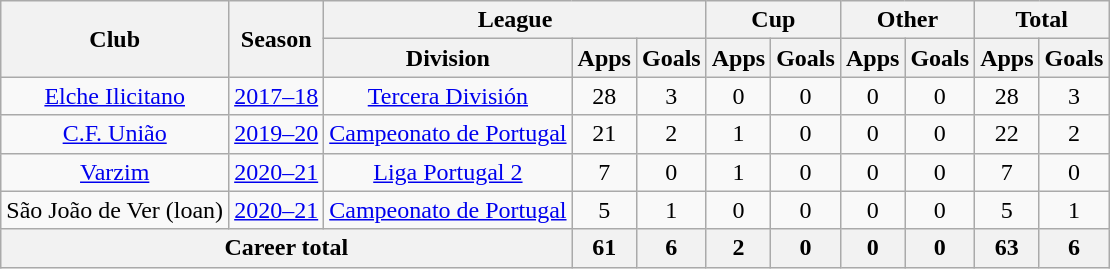<table class="wikitable" style="text-align: center">
<tr>
<th rowspan="2">Club</th>
<th rowspan="2">Season</th>
<th colspan="3">League</th>
<th colspan="2">Cup</th>
<th colspan="2">Other</th>
<th colspan="2">Total</th>
</tr>
<tr>
<th>Division</th>
<th>Apps</th>
<th>Goals</th>
<th>Apps</th>
<th>Goals</th>
<th>Apps</th>
<th>Goals</th>
<th>Apps</th>
<th>Goals</th>
</tr>
<tr>
<td><a href='#'>Elche Ilicitano</a></td>
<td><a href='#'>2017–18</a></td>
<td><a href='#'>Tercera División</a></td>
<td>28</td>
<td>3</td>
<td>0</td>
<td>0</td>
<td>0</td>
<td>0</td>
<td>28</td>
<td>3</td>
</tr>
<tr>
<td><a href='#'>C.F. União</a></td>
<td><a href='#'>2019–20</a></td>
<td><a href='#'>Campeonato de Portugal</a></td>
<td>21</td>
<td>2</td>
<td>1</td>
<td>0</td>
<td>0</td>
<td>0</td>
<td>22</td>
<td>2</td>
</tr>
<tr>
<td><a href='#'>Varzim</a></td>
<td><a href='#'>2020–21</a></td>
<td><a href='#'>Liga Portugal 2</a></td>
<td>7</td>
<td>0</td>
<td>1</td>
<td>0</td>
<td>0</td>
<td>0</td>
<td>7</td>
<td>0</td>
</tr>
<tr>
<td>São João de Ver (loan)</td>
<td><a href='#'>2020–21</a></td>
<td><a href='#'>Campeonato de Portugal</a></td>
<td>5</td>
<td>1</td>
<td>0</td>
<td>0</td>
<td>0</td>
<td>0</td>
<td>5</td>
<td>1</td>
</tr>
<tr>
<th colspan="3"><strong>Career total</strong></th>
<th>61</th>
<th>6</th>
<th>2</th>
<th>0</th>
<th>0</th>
<th>0</th>
<th>63</th>
<th>6</th>
</tr>
</table>
